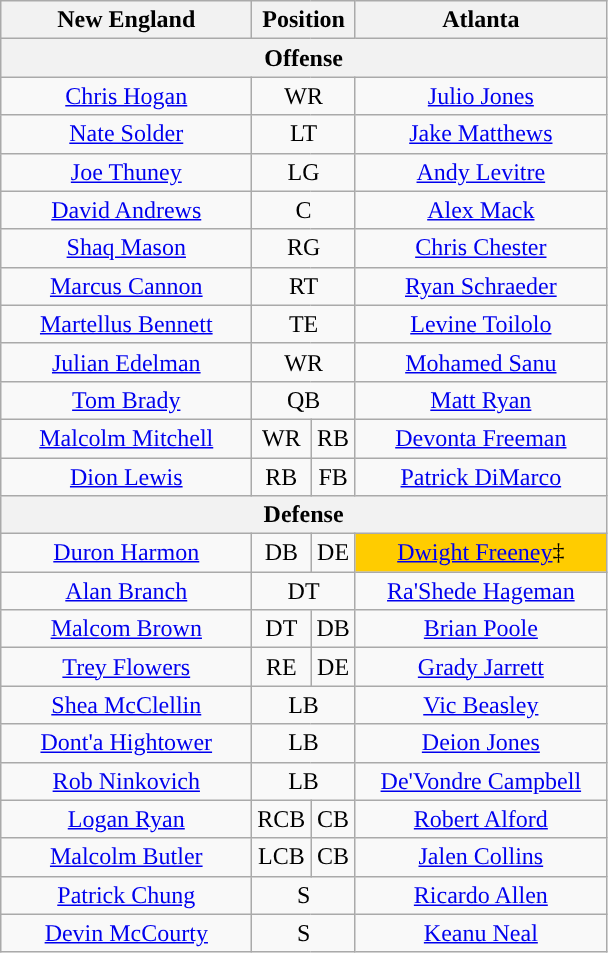<table class="wikitable" style="text-align:center">
<tr>
<th style="width:160px">New England</th>
<th colspan="2">Position</th>
<th style="width:160px">Atlanta</th>
</tr>
<tr>
<th colspan="4" style="text-align:center">Offense</th>
</tr>
<tr>
<td><a href='#'>Chris Hogan</a></td>
<td colspan="2" style="text-align:center">WR</td>
<td><a href='#'>Julio Jones</a></td>
</tr>
<tr>
<td><a href='#'>Nate Solder</a></td>
<td colspan="2" style="text-align:center">LT</td>
<td><a href='#'>Jake Matthews</a></td>
</tr>
<tr>
<td><a href='#'>Joe Thuney</a></td>
<td colspan="2" style="text-align:center">LG</td>
<td><a href='#'>Andy Levitre</a></td>
</tr>
<tr>
<td><a href='#'>David Andrews</a></td>
<td colspan="2" style="text-align:center">C</td>
<td><a href='#'>Alex Mack</a></td>
</tr>
<tr>
<td><a href='#'>Shaq Mason</a></td>
<td colspan="2" style="text-align:center">RG</td>
<td><a href='#'>Chris Chester</a></td>
</tr>
<tr>
<td><a href='#'>Marcus Cannon</a></td>
<td colspan="2" style="text-align:center">RT</td>
<td><a href='#'>Ryan Schraeder</a></td>
</tr>
<tr>
<td><a href='#'>Martellus Bennett</a></td>
<td colspan="2" style="text-align:center">TE</td>
<td><a href='#'>Levine Toilolo</a></td>
</tr>
<tr>
<td><a href='#'>Julian Edelman</a></td>
<td colspan="2" style="text-align:center">WR</td>
<td><a href='#'>Mohamed Sanu</a></td>
</tr>
<tr>
<td><a href='#'>Tom Brady</a></td>
<td colspan="2" style="text-align:center">QB</td>
<td><a href='#'>Matt Ryan</a></td>
</tr>
<tr>
<td><a href='#'>Malcolm Mitchell</a></td>
<td style="text-align:center">WR</td>
<td style="text-align:center">RB</td>
<td><a href='#'>Devonta Freeman</a></td>
</tr>
<tr>
<td><a href='#'>Dion Lewis</a></td>
<td style="text-align:center">RB</td>
<td style="text-align:center">FB</td>
<td><a href='#'>Patrick DiMarco</a></td>
</tr>
<tr>
<th colspan="4" style="text-align:center">Defense</th>
</tr>
<tr>
<td><a href='#'>Duron Harmon</a></td>
<td style="text-align:center">DB</td>
<td style="text-align:center">DE</td>
<td bgcolor="#FFCC00"><a href='#'>Dwight Freeney</a>‡</td>
</tr>
<tr>
<td><a href='#'>Alan Branch</a></td>
<td colspan="2" style="text-align:center">DT</td>
<td><a href='#'>Ra'Shede Hageman</a></td>
</tr>
<tr>
<td><a href='#'>Malcom Brown</a></td>
<td style="text-align:center">DT</td>
<td style="text-align:center">DB</td>
<td><a href='#'>Brian Poole</a></td>
</tr>
<tr>
<td><a href='#'>Trey Flowers</a></td>
<td style="text-align:center">RE</td>
<td style="text-align:center">DE</td>
<td><a href='#'>Grady Jarrett</a></td>
</tr>
<tr>
<td><a href='#'>Shea McClellin</a></td>
<td colspan="2" style="text-align:center">LB</td>
<td><a href='#'>Vic Beasley</a></td>
</tr>
<tr>
<td><a href='#'>Dont'a Hightower</a></td>
<td colspan="2" style="text-align:center">LB</td>
<td><a href='#'>Deion Jones</a></td>
</tr>
<tr>
<td><a href='#'>Rob Ninkovich</a></td>
<td colspan="2" style="text-align:center">LB</td>
<td><a href='#'>De'Vondre Campbell</a></td>
</tr>
<tr>
<td><a href='#'>Logan Ryan</a></td>
<td style="text-align:center">RCB</td>
<td style="text-align:center">CB</td>
<td><a href='#'>Robert Alford</a></td>
</tr>
<tr>
<td><a href='#'>Malcolm Butler</a></td>
<td style="text-align:center">LCB</td>
<td style="text-align:center">CB</td>
<td><a href='#'>Jalen Collins</a></td>
</tr>
<tr>
<td><a href='#'>Patrick Chung</a></td>
<td colspan="2" style="text-align:center">S</td>
<td><a href='#'>Ricardo Allen</a></td>
</tr>
<tr>
<td><a href='#'>Devin McCourty</a></td>
<td colspan="2" style="text-align:center">S</td>
<td><a href='#'>Keanu Neal</a></td>
</tr>
</table>
